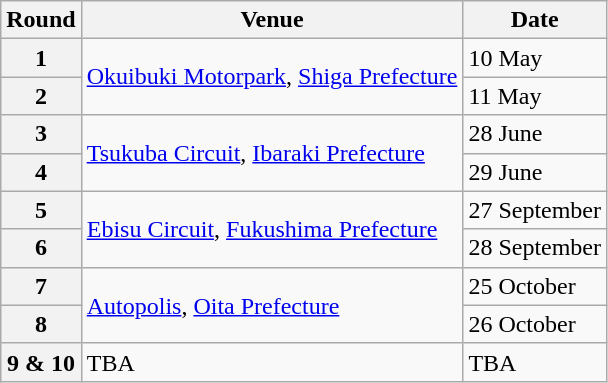<table class="wikitable">
<tr>
<th>Round</th>
<th>Venue</th>
<th>Date</th>
</tr>
<tr>
<th>1</th>
<td rowspan="2"> <a href='#'>Okuibuki Motorpark</a>, <a href='#'>Shiga Prefecture</a></td>
<td>10 May</td>
</tr>
<tr>
<th>2</th>
<td>11 May</td>
</tr>
<tr>
<th>3</th>
<td rowspan="2"> <a href='#'>Tsukuba Circuit</a>, <a href='#'>Ibaraki Prefecture</a></td>
<td>28 June</td>
</tr>
<tr>
<th>4</th>
<td>29 June</td>
</tr>
<tr>
<th>5</th>
<td rowspan="2"> <a href='#'>Ebisu Circuit</a>, <a href='#'>Fukushima Prefecture</a></td>
<td>27 September</td>
</tr>
<tr>
<th>6</th>
<td>28 September</td>
</tr>
<tr>
<th>7</th>
<td rowspan="2"> <a href='#'>Autopolis</a>, <a href='#'>Oita Prefecture</a></td>
<td>25 October</td>
</tr>
<tr>
<th>8</th>
<td>26 October</td>
</tr>
<tr>
<th>9 & 10</th>
<td>TBA</td>
<td>TBA</td>
</tr>
</table>
